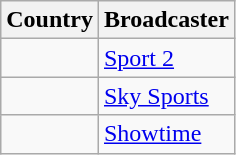<table class="wikitable">
<tr>
<th align=center>Country</th>
<th align=center>Broadcaster</th>
</tr>
<tr>
<td></td>
<td><a href='#'>Sport 2</a></td>
</tr>
<tr>
<td></td>
<td><a href='#'>Sky Sports</a></td>
</tr>
<tr>
<td></td>
<td><a href='#'>Showtime</a></td>
</tr>
</table>
